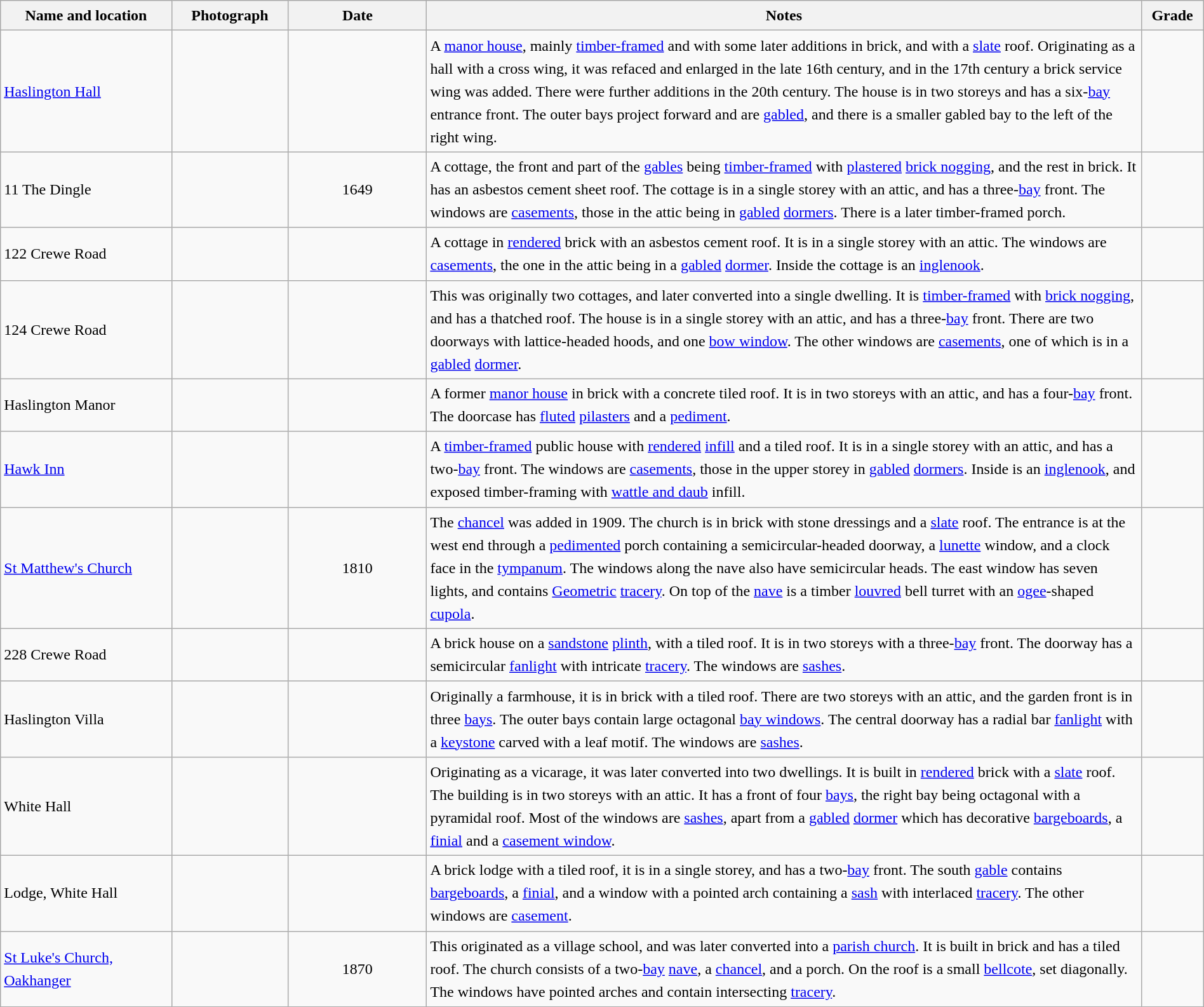<table class="wikitable sortable plainrowheaders" style="width:100%;border:0px;text-align:left;line-height:150%;">
<tr>
<th scope="col"  style="width:150px">Name and location</th>
<th scope="col"  style="width:100px" class="unsortable">Photograph</th>
<th scope="col"  style="width:120px">Date</th>
<th scope="col"  style="width:650px" class="unsortable">Notes</th>
<th scope="col"  style="width:50px">Grade</th>
</tr>
<tr>
<td><a href='#'>Haslington Hall</a><br><small></small></td>
<td></td>
<td align="center"></td>
<td>A <a href='#'>manor house</a>, mainly <a href='#'>timber-framed</a> and with some later additions in brick, and with a <a href='#'>slate</a> roof.  Originating as a hall with a cross wing, it was refaced and enlarged in the late 16th century, and in the 17th century a brick service wing was added.  There were further additions in the 20th century.  The house is in two storeys and has a six-<a href='#'>bay</a> entrance front.  The outer bays project forward and are <a href='#'>gabled</a>, and there is a smaller gabled bay to the left of the right wing.</td>
<td align="center" ></td>
</tr>
<tr>
<td>11 The Dingle<br><small></small></td>
<td></td>
<td align="center">1649</td>
<td>A cottage, the front and part of the <a href='#'>gables</a> being <a href='#'>timber-framed</a> with <a href='#'>plastered</a> <a href='#'>brick nogging</a>, and the rest in brick.  It has an asbestos cement sheet roof.  The cottage is in a single storey with an attic, and has a three-<a href='#'>bay</a> front.  The windows are <a href='#'>casements</a>, those in the attic being in <a href='#'>gabled</a> <a href='#'>dormers</a>.  There is a later timber-framed porch.</td>
<td align="center" ></td>
</tr>
<tr>
<td>122 Crewe Road<br><small></small></td>
<td></td>
<td align="center"></td>
<td>A cottage in <a href='#'>rendered</a> brick with an asbestos cement roof.  It is in a single storey with an attic.  The windows are <a href='#'>casements</a>, the one in the attic being in a <a href='#'>gabled</a> <a href='#'>dormer</a>.  Inside the cottage is an <a href='#'>inglenook</a>.</td>
<td align="center" ></td>
</tr>
<tr>
<td>124 Crewe Road<br><small></small></td>
<td></td>
<td align="center"></td>
<td>This was originally two cottages, and later converted into a single dwelling.  It is <a href='#'>timber-framed</a> with <a href='#'>brick nogging</a>, and has a thatched roof. The house is in a single storey with an attic, and has a three-<a href='#'>bay</a> front.  There are two doorways with lattice-headed hoods, and one <a href='#'>bow window</a>.  The other windows are <a href='#'>casements</a>, one of which is in a <a href='#'>gabled</a> <a href='#'>dormer</a>.</td>
<td align="center" ></td>
</tr>
<tr>
<td>Haslington Manor<br><small></small></td>
<td></td>
<td align="center"></td>
<td>A former <a href='#'>manor house</a> in brick with a concrete tiled roof.  It is in two storeys with an attic, and has a four-<a href='#'>bay</a> front.  The doorcase has <a href='#'>fluted</a> <a href='#'>pilasters</a> and a <a href='#'>pediment</a>.</td>
<td align="center" ></td>
</tr>
<tr>
<td><a href='#'>Hawk Inn</a><br><small></small></td>
<td></td>
<td align="center"></td>
<td>A <a href='#'>timber-framed</a> public house with <a href='#'>rendered</a> <a href='#'>infill</a> and a tiled roof.  It is in a single storey with an attic, and has a two-<a href='#'>bay</a> front.  The windows are <a href='#'>casements</a>, those in the upper storey in <a href='#'>gabled</a> <a href='#'>dormers</a>.  Inside is an <a href='#'>inglenook</a>, and exposed timber-framing with <a href='#'>wattle and daub</a> infill.</td>
<td align="center" ></td>
</tr>
<tr>
<td><a href='#'>St Matthew's Church</a><br><small></small></td>
<td></td>
<td align="center">1810</td>
<td>The <a href='#'>chancel</a> was added in 1909.  The church is in brick with stone dressings and a <a href='#'>slate</a> roof.  The entrance is at the west end through a <a href='#'>pedimented</a> porch containing a semicircular-headed doorway, a <a href='#'>lunette</a> window, and a clock face in the <a href='#'>tympanum</a>.  The windows along the nave also have semicircular heads.  The east window has seven lights, and contains <a href='#'>Geometric</a> <a href='#'>tracery</a>.  On top of the <a href='#'>nave</a> is a timber <a href='#'>louvred</a> bell turret with an <a href='#'>ogee</a>-shaped <a href='#'>cupola</a>.</td>
<td align="center" ></td>
</tr>
<tr>
<td>228 Crewe Road<br><small></small></td>
<td></td>
<td align="center"></td>
<td>A brick house on a <a href='#'>sandstone</a> <a href='#'>plinth</a>, with a tiled roof.  It is in two storeys with a three-<a href='#'>bay</a> front.  The doorway has a semicircular <a href='#'>fanlight</a> with intricate <a href='#'>tracery</a>.  The windows are <a href='#'>sashes</a>.</td>
<td align="center" ></td>
</tr>
<tr>
<td>Haslington Villa<br><small></small></td>
<td></td>
<td align="center"></td>
<td>Originally a farmhouse, it is in brick with a tiled roof.   There are two storeys with an attic, and the garden front is in three <a href='#'>bays</a>.  The outer bays contain large octagonal <a href='#'>bay windows</a>.  The central doorway has a radial bar <a href='#'>fanlight</a> with a <a href='#'>keystone</a> carved with a leaf motif.  The windows are <a href='#'>sashes</a>.</td>
<td align="center" ></td>
</tr>
<tr>
<td>White Hall<br><small></small></td>
<td></td>
<td align="center"></td>
<td>Originating as a vicarage, it was later converted into two dwellings.  It is built in <a href='#'>rendered</a> brick with a <a href='#'>slate</a> roof.  The building is in two storeys with an attic.  It has a front of four <a href='#'>bays</a>, the right bay being octagonal with a pyramidal roof.  Most of the windows are <a href='#'>sashes</a>, apart from a <a href='#'>gabled</a> <a href='#'>dormer</a> which has decorative <a href='#'>bargeboards</a>, a <a href='#'>finial</a> and a <a href='#'>casement window</a>.</td>
<td align="center" ></td>
</tr>
<tr>
<td>Lodge, White Hall<br><small></small></td>
<td></td>
<td align="center"></td>
<td>A brick lodge with a tiled roof, it is in a single storey, and has a two-<a href='#'>bay</a> front. The south <a href='#'>gable</a> contains <a href='#'>bargeboards</a>, a <a href='#'>finial</a>, and a window with a pointed arch containing a <a href='#'>sash</a> with interlaced <a href='#'>tracery</a>.  The other windows are <a href='#'>casement</a>.</td>
<td align="center" ></td>
</tr>
<tr>
<td><a href='#'>St Luke's Church, Oakhanger</a><br><small></small></td>
<td></td>
<td align="center">1870</td>
<td>This originated as a village school, and was later converted into a <a href='#'>parish church</a>.  It is built in brick and has a tiled roof.  The church consists of a two-<a href='#'>bay</a> <a href='#'>nave</a>, a <a href='#'>chancel</a>, and a porch.  On the roof is a small <a href='#'>bellcote</a>, set diagonally.  The windows have pointed arches and contain intersecting <a href='#'>tracery</a>.</td>
<td align="center" ></td>
</tr>
<tr>
</tr>
</table>
